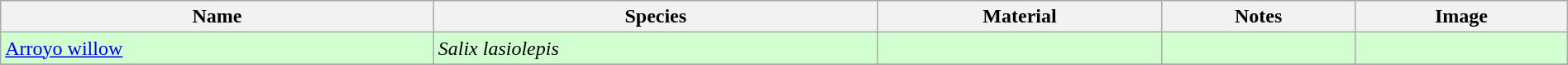<table class="wikitable" align="center" width="100%" style="background:#D1FFCF;">
<tr>
<th>Name</th>
<th>Species</th>
<th>Material</th>
<th>Notes</th>
<th>Image</th>
</tr>
<tr>
<td><a href='#'>Arroyo willow</a></td>
<td><em>Salix lasiolepis</em></td>
<td></td>
<td></td>
<td></td>
</tr>
<tr>
</tr>
</table>
